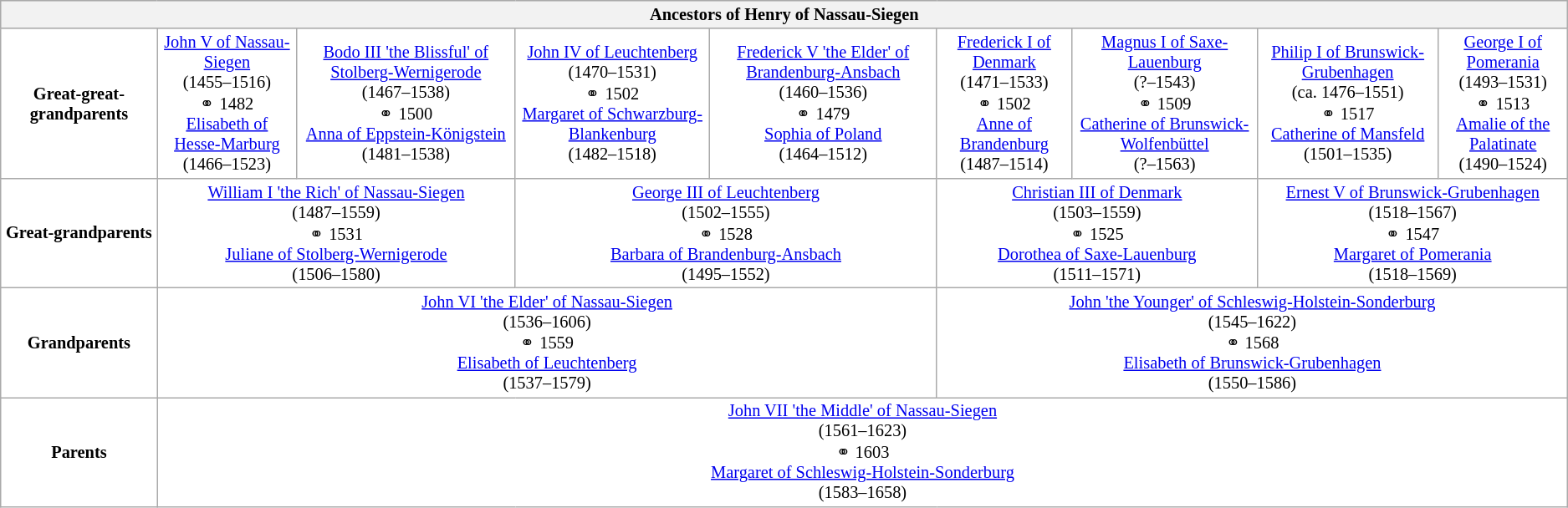<table class="wikitable" style="background:#FFFFFF; font-size:85%; text-align:center">
<tr bgcolor="#E0E0E0">
<th colspan="9">Ancestors of Henry of Nassau-Siegen</th>
</tr>
<tr>
<td><strong>Great-great-grandparents</strong></td>
<td colspan="1"><a href='#'>John V of Nassau-Siegen</a><br>(1455–1516)<br>⚭ 1482<br><a href='#'>Elisabeth of Hesse-Marburg</a><br>(1466–1523)</td>
<td colspan="1"><a href='#'>Bodo III 'the Blissful' of Stolberg-Wernigerode</a><br>(1467–1538)<br>⚭ 1500<br><a href='#'>Anna of Eppstein-Königstein</a><br>(1481–1538)</td>
<td colspan="1"><a href='#'>John IV of Leuchtenberg</a><br>(1470–1531)<br>⚭ 1502<br><a href='#'>Margaret of Schwarzburg-Blankenburg</a><br>(1482–1518)</td>
<td colspan="1"><a href='#'>Frederick V 'the Elder' of Brandenburg-Ansbach</a><br>(1460–1536)<br>⚭ 1479<br><a href='#'>Sophia of Poland</a><br>(1464–1512)</td>
<td colspan="1"><a href='#'>Frederick&nbsp;I of Denmark</a><br>(1471–1533)<br>⚭ 1502<br><a href='#'>Anne of Brandenburg</a><br>(1487–1514)</td>
<td colspan="1"><a href='#'>Magnus I of Saxe-Lauenburg</a><br>(?–1543)<br>⚭ 1509<br><a href='#'>Catherine of Brunswick-Wolfenbüttel</a><br>(?–1563)</td>
<td colspan="1"><a href='#'>Philip I of Brunswick-Grubenhagen</a><br>(ca. 1476–1551)<br>⚭ 1517<br><a href='#'>Catherine of Mansfeld</a><br>(1501–1535)</td>
<td colspan="1"><a href='#'>George I of Pomerania</a><br>(1493–1531)<br>⚭ 1513<br><a href='#'>Amalie of the Palatinate</a><br>(1490–1524)</td>
</tr>
<tr>
<td><strong>Great-grandparents</strong></td>
<td colspan="2"><a href='#'>William I 'the Rich' of Nassau-Siegen</a><br>(1487–1559)<br>⚭ 1531<br><a href='#'>Juliane of Stolberg-Wernigerode</a><br>(1506–1580)</td>
<td colspan="2"><a href='#'>George III of Leuchtenberg</a><br>(1502–1555)<br>⚭ 1528<br><a href='#'>Barbara of Brandenburg-Ansbach</a><br>(1495–1552)</td>
<td colspan="2"><a href='#'>Christian&nbsp;III of Denmark</a><br>(1503–1559)<br>⚭ 1525<br><a href='#'>Dorothea of Saxe-Lauenburg</a><br>(1511–1571)</td>
<td colspan="2"><a href='#'>Ernest V of Brunswick-Grubenhagen</a><br>(1518–1567)<br>⚭ 1547<br><a href='#'>Margaret of Pomerania</a><br>(1518–1569)</td>
</tr>
<tr>
<td><strong>Grandparents</strong></td>
<td colspan="4"><a href='#'>John VI 'the Elder' of Nassau-Siegen</a><br>(1536–1606)<br>⚭ 1559<br><a href='#'>Elisabeth of Leuchtenberg</a><br>(1537–1579)</td>
<td colspan="4"><a href='#'>John 'the Younger' of Schleswig-Holstein-Sonderburg</a><br>(1545–1622)<br>⚭ 1568<br><a href='#'>Elisabeth of Brunswick-Grubenhagen</a><br>(1550–1586)</td>
</tr>
<tr>
<td><strong>Parents</strong></td>
<td colspan="8"><a href='#'>John VII 'the Middle' of Nassau-Siegen</a><br>(1561–1623)<br>⚭ 1603<br><a href='#'>Margaret of Schleswig-Holstein-Sonderburg</a><br>(1583–1658)</td>
</tr>
</table>
